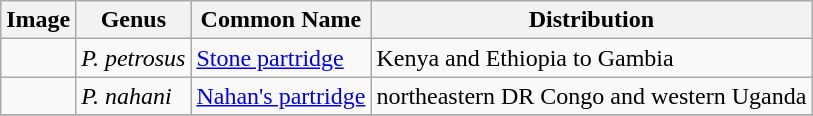<table class="wikitable">
<tr>
<th>Image</th>
<th>Genus</th>
<th>Common Name</th>
<th>Distribution</th>
</tr>
<tr>
<td></td>
<td><em>P. petrosus</em> </td>
<td><a href='#'>Stone partridge</a></td>
<td>Kenya and Ethiopia to Gambia</td>
</tr>
<tr>
<td></td>
<td><em>P. nahani</em> </td>
<td><a href='#'>Nahan's partridge</a></td>
<td>northeastern DR Congo and western Uganda</td>
</tr>
<tr>
</tr>
</table>
